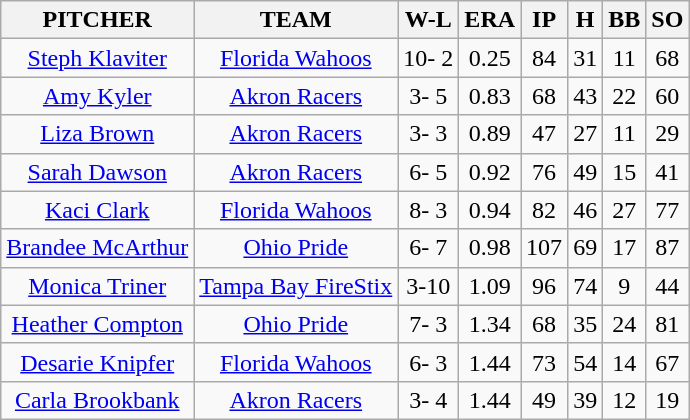<table class="wikitable sortable" style="text-align:center;">
<tr>
<th>PITCHER</th>
<th>TEAM</th>
<th>W-L</th>
<th>ERA</th>
<th>IP</th>
<th>H</th>
<th>BB</th>
<th>SO</th>
</tr>
<tr>
<td><a href='#'>Steph Klaviter</a></td>
<td><a href='#'>Florida Wahoos</a></td>
<td>10- 2</td>
<td>0.25</td>
<td>84</td>
<td>31</td>
<td>11</td>
<td>68</td>
</tr>
<tr>
<td><a href='#'>Amy Kyler</a></td>
<td><a href='#'>Akron Racers</a></td>
<td>3- 5</td>
<td>0.83</td>
<td>68</td>
<td>43</td>
<td>22</td>
<td>60</td>
</tr>
<tr>
<td><a href='#'>Liza Brown</a></td>
<td><a href='#'>Akron Racers</a></td>
<td>3- 3</td>
<td>0.89</td>
<td>47</td>
<td>27</td>
<td>11</td>
<td>29</td>
</tr>
<tr>
<td><a href='#'>Sarah Dawson</a></td>
<td><a href='#'>Akron Racers</a></td>
<td>6- 5</td>
<td>0.92</td>
<td>76</td>
<td>49</td>
<td>15</td>
<td>41</td>
</tr>
<tr>
<td><a href='#'>Kaci Clark</a></td>
<td><a href='#'>Florida Wahoos</a></td>
<td>8- 3</td>
<td>0.94</td>
<td>82</td>
<td>46</td>
<td>27</td>
<td>77</td>
</tr>
<tr>
<td><a href='#'>Brandee McArthur</a></td>
<td><a href='#'>Ohio Pride</a></td>
<td>6- 7</td>
<td>0.98</td>
<td>107</td>
<td>69</td>
<td>17</td>
<td>87</td>
</tr>
<tr>
<td><a href='#'>Monica Triner</a></td>
<td><a href='#'>Tampa Bay FireStix</a></td>
<td>3-10</td>
<td>1.09</td>
<td>96</td>
<td>74</td>
<td>9</td>
<td>44</td>
</tr>
<tr>
<td><a href='#'>Heather Compton</a></td>
<td><a href='#'>Ohio Pride</a></td>
<td>7- 3</td>
<td>1.34</td>
<td>68</td>
<td>35</td>
<td>24</td>
<td>81</td>
</tr>
<tr>
<td><a href='#'>Desarie Knipfer</a></td>
<td><a href='#'>Florida Wahoos</a></td>
<td>6- 3</td>
<td>1.44</td>
<td>73</td>
<td>54</td>
<td>14</td>
<td>67</td>
</tr>
<tr>
<td><a href='#'>Carla Brookbank</a></td>
<td><a href='#'>Akron Racers</a></td>
<td>3- 4</td>
<td>1.44</td>
<td>49</td>
<td>39</td>
<td>12</td>
<td>19</td>
</tr>
</table>
